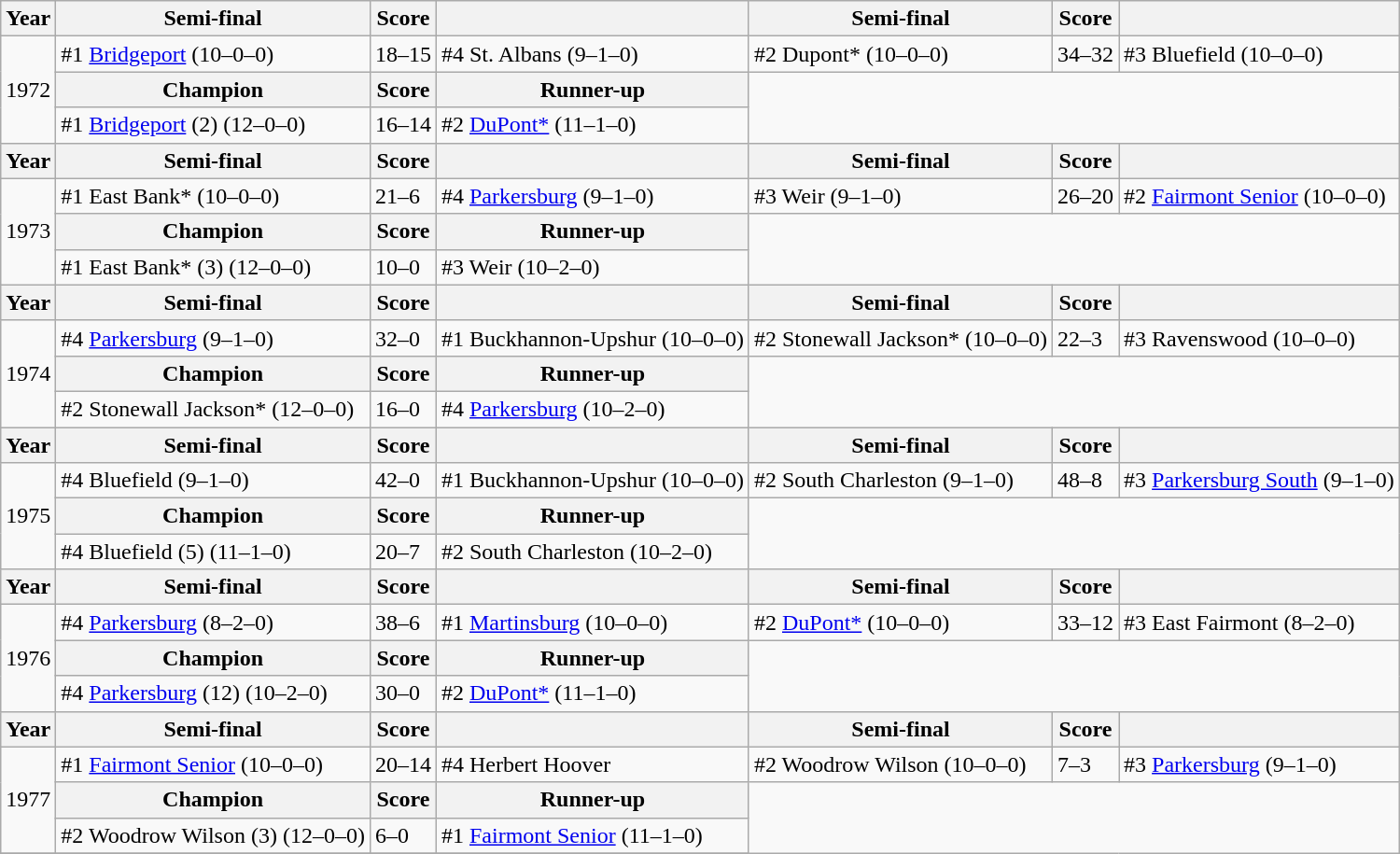<table class="wikitable">
<tr>
<th>Year</th>
<th>Semi-final</th>
<th>Score</th>
<th></th>
<th>Semi-final</th>
<th>Score</th>
<th></th>
</tr>
<tr>
<td rowspan=3 style="text-align: center;">1972</td>
<td>#1 <a href='#'>Bridgeport</a> (10–0–0)</td>
<td>18–15</td>
<td>#4 St. Albans (9–1–0)</td>
<td>#2 Dupont* (10–0–0)</td>
<td>34–32</td>
<td>#3 Bluefield (10–0–0)</td>
</tr>
<tr>
<th>Champion</th>
<th>Score</th>
<th>Runner-up</th>
</tr>
<tr>
<td>#1 <a href='#'>Bridgeport</a> (2) (12–0–0)</td>
<td>16–14</td>
<td>#2 <a href='#'>DuPont*</a> (11–1–0)</td>
</tr>
<tr>
<th>Year</th>
<th>Semi-final</th>
<th>Score</th>
<th></th>
<th>Semi-final</th>
<th>Score</th>
<th></th>
</tr>
<tr>
<td rowspan=3 style="text-align: center;">1973</td>
<td>#1 East Bank* (10–0–0)</td>
<td>21–6</td>
<td>#4 <a href='#'>Parkersburg</a> (9–1–0)</td>
<td>#3 Weir (9–1–0)</td>
<td>26–20</td>
<td>#2 <a href='#'>Fairmont Senior</a> (10–0–0)</td>
</tr>
<tr>
<th>Champion</th>
<th>Score</th>
<th>Runner-up</th>
</tr>
<tr>
<td>#1 East Bank* (3) (12–0–0)</td>
<td>10–0</td>
<td>#3 Weir (10–2–0)</td>
</tr>
<tr>
<th>Year</th>
<th>Semi-final</th>
<th>Score</th>
<th></th>
<th>Semi-final</th>
<th>Score</th>
<th></th>
</tr>
<tr>
<td rowspan=3 style="text-align: center;">1974</td>
<td>#4 <a href='#'>Parkersburg</a> (9–1–0)</td>
<td>32–0</td>
<td>#1 Buckhannon-Upshur (10–0–0)</td>
<td>#2 Stonewall Jackson* (10–0–0)</td>
<td>22–3</td>
<td>#3 Ravenswood (10–0–0)</td>
</tr>
<tr>
<th>Champion</th>
<th>Score</th>
<th>Runner-up</th>
</tr>
<tr>
<td>#2 Stonewall Jackson* (12–0–0)</td>
<td>16–0</td>
<td>#4 <a href='#'>Parkersburg</a> (10–2–0)</td>
</tr>
<tr>
<th>Year</th>
<th>Semi-final</th>
<th>Score</th>
<th></th>
<th>Semi-final</th>
<th>Score</th>
<th></th>
</tr>
<tr>
<td rowspan=3 style="text-align: center;">1975</td>
<td>#4 Bluefield (9–1–0)</td>
<td>42–0</td>
<td>#1 Buckhannon-Upshur (10–0–0)</td>
<td>#2 South Charleston (9–1–0)</td>
<td>48–8</td>
<td>#3 <a href='#'>Parkersburg South</a> (9–1–0)</td>
</tr>
<tr>
<th>Champion</th>
<th>Score</th>
<th>Runner-up</th>
</tr>
<tr>
<td>#4 Bluefield (5) (11–1–0)</td>
<td>20–7</td>
<td>#2 South Charleston (10–2–0)</td>
</tr>
<tr>
<th>Year</th>
<th>Semi-final</th>
<th>Score</th>
<th></th>
<th>Semi-final</th>
<th>Score</th>
<th></th>
</tr>
<tr>
<td rowspan=3 style="text-align: center;">1976</td>
<td>#4 <a href='#'>Parkersburg</a> (8–2–0)</td>
<td>38–6</td>
<td>#1 <a href='#'>Martinsburg</a> (10–0–0)</td>
<td>#2 <a href='#'>DuPont*</a> (10–0–0)</td>
<td>33–12</td>
<td>#3 East Fairmont (8–2–0)</td>
</tr>
<tr>
<th>Champion</th>
<th>Score</th>
<th>Runner-up</th>
</tr>
<tr>
<td>#4 <a href='#'>Parkersburg</a> (12) (10–2–0)</td>
<td>30–0</td>
<td>#2 <a href='#'>DuPont*</a> (11–1–0)</td>
</tr>
<tr>
<th>Year</th>
<th>Semi-final</th>
<th>Score</th>
<th></th>
<th>Semi-final</th>
<th>Score</th>
<th></th>
</tr>
<tr>
<td rowspan=3 style="text-align: center;">1977</td>
<td>#1 <a href='#'>Fairmont Senior</a> (10–0–0)</td>
<td>20–14</td>
<td>#4 Herbert Hoover</td>
<td>#2 Woodrow Wilson (10–0–0)</td>
<td>7–3</td>
<td>#3 <a href='#'>Parkersburg</a> (9–1–0)</td>
</tr>
<tr>
<th>Champion</th>
<th>Score</th>
<th>Runner-up</th>
</tr>
<tr>
<td>#2 Woodrow Wilson (3) (12–0–0)</td>
<td>6–0</td>
<td>#1 <a href='#'>Fairmont Senior</a> (11–1–0)</td>
</tr>
<tr>
</tr>
</table>
